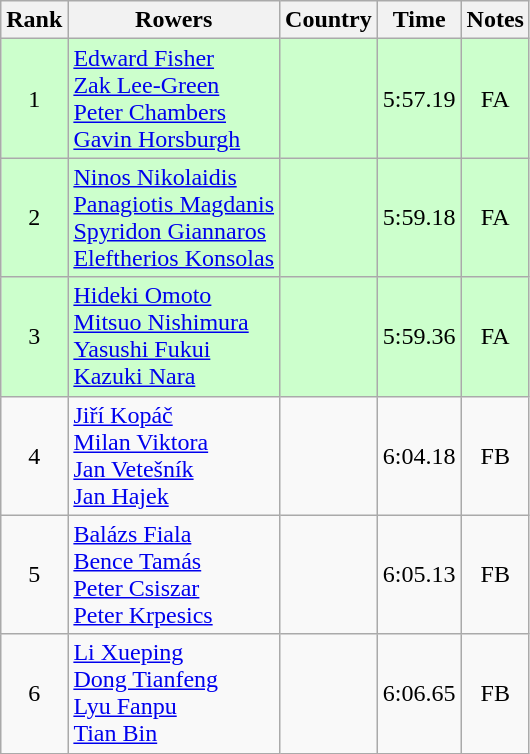<table class="wikitable" style="text-align:center">
<tr>
<th>Rank</th>
<th>Rowers</th>
<th>Country</th>
<th>Time</th>
<th>Notes</th>
</tr>
<tr bgcolor=ccffcc>
<td>1</td>
<td align="left"><a href='#'>Edward Fisher</a><br><a href='#'>Zak Lee-Green</a><br><a href='#'>Peter Chambers</a><br><a href='#'>Gavin Horsburgh</a></td>
<td align="left"></td>
<td>5:57.19</td>
<td>FA</td>
</tr>
<tr bgcolor=ccffcc>
<td>2</td>
<td align="left"><a href='#'>Ninos Nikolaidis</a><br><a href='#'>Panagiotis Magdanis</a><br><a href='#'>Spyridon Giannaros</a><br><a href='#'>Eleftherios Konsolas</a></td>
<td align="left"></td>
<td>5:59.18</td>
<td>FA</td>
</tr>
<tr bgcolor=ccffcc>
<td>3</td>
<td align="left"><a href='#'>Hideki Omoto</a><br><a href='#'>Mitsuo Nishimura</a><br><a href='#'>Yasushi Fukui</a><br><a href='#'>Kazuki Nara</a></td>
<td align="left"></td>
<td>5:59.36</td>
<td>FA</td>
</tr>
<tr>
<td>4</td>
<td align="left"><a href='#'>Jiří Kopáč</a><br><a href='#'>Milan Viktora</a><br><a href='#'>Jan Vetešník</a><br><a href='#'>Jan Hajek</a></td>
<td align="left"></td>
<td>6:04.18</td>
<td>FB</td>
</tr>
<tr>
<td>5</td>
<td align="left"><a href='#'>Balázs Fiala</a><br><a href='#'>Bence Tamás</a><br><a href='#'>Peter Csiszar</a><br><a href='#'>Peter Krpesics</a></td>
<td align="left"></td>
<td>6:05.13</td>
<td>FB</td>
</tr>
<tr>
<td>6</td>
<td align="left"><a href='#'>Li Xueping</a><br><a href='#'>Dong Tianfeng</a><br><a href='#'>Lyu Fanpu</a><br><a href='#'>Tian Bin</a></td>
<td align="left"></td>
<td>6:06.65</td>
<td>FB</td>
</tr>
</table>
